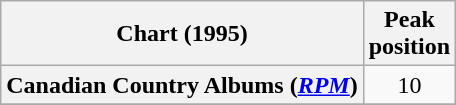<table class="wikitable sortable plainrowheaders" style="text-align:center">
<tr>
<th scope="col">Chart (1995)</th>
<th scope="col">Peak<br> position</th>
</tr>
<tr>
<th scope="row">Canadian Country Albums (<em><a href='#'>RPM</a></em>)</th>
<td>10</td>
</tr>
<tr>
</tr>
<tr>
</tr>
</table>
